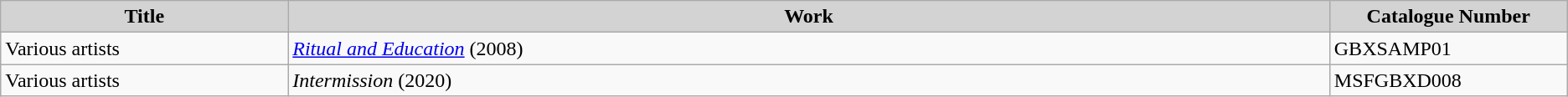<table class="wikitable">
<tr>
<th width=8% style="background:lightgray;">Title</th>
<th width=29% style="background:lightgray;">Work</th>
<th width=5% style="background:lightgray;">Catalogue Number</th>
</tr>
<tr>
<td>Various artists</td>
<td><em><a href='#'>Ritual and Education</a></em> (2008)</td>
<td>GBXSAMP01</td>
</tr>
<tr>
<td>Various artists</td>
<td><em>Intermission</em> (2020)</td>
<td>MSFGBXD008</td>
</tr>
</table>
